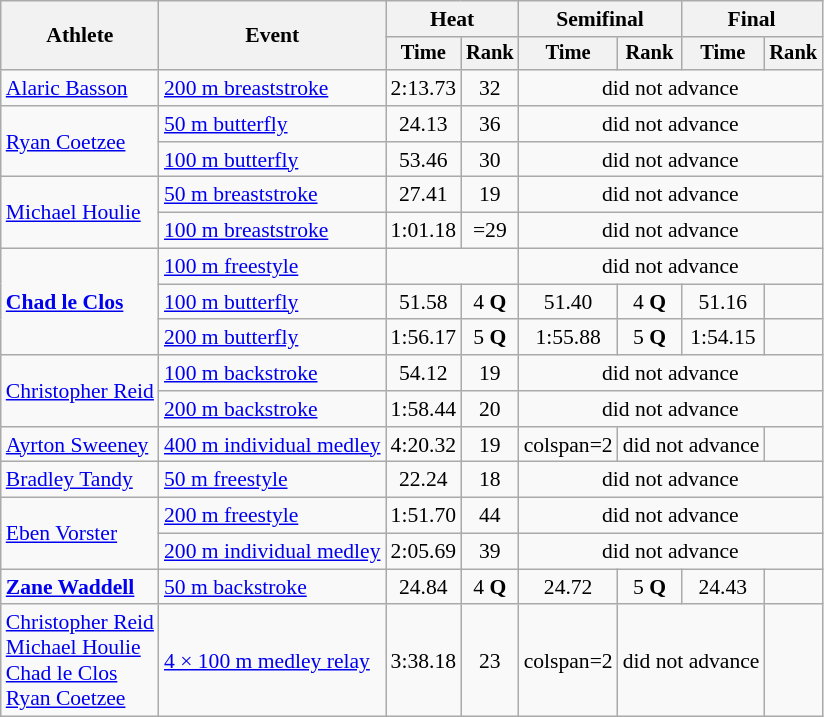<table class=wikitable style="font-size:90%">
<tr>
<th rowspan="2">Athlete</th>
<th rowspan="2">Event</th>
<th colspan="2">Heat</th>
<th colspan="2">Semifinal</th>
<th colspan="2">Final</th>
</tr>
<tr style="font-size:95%">
<th>Time</th>
<th>Rank</th>
<th>Time</th>
<th>Rank</th>
<th>Time</th>
<th>Rank</th>
</tr>
<tr align=center>
<td align=left><a href='#'>Alaric Basson</a></td>
<td align=left><a href='#'>200 m breaststroke</a></td>
<td>2:13.73</td>
<td>32</td>
<td colspan=4>did not advance</td>
</tr>
<tr align=center>
<td align=left rowspan=2><a href='#'>Ryan Coetzee</a></td>
<td align=left><a href='#'>50 m butterfly</a></td>
<td>24.13</td>
<td>36</td>
<td colspan=4>did not advance</td>
</tr>
<tr align=center>
<td align=left><a href='#'>100 m butterfly</a></td>
<td>53.46</td>
<td>30</td>
<td colspan=4>did not advance</td>
</tr>
<tr align=center>
<td align=left rowspan=2><a href='#'>Michael Houlie</a></td>
<td align=left><a href='#'>50 m breaststroke</a></td>
<td>27.41</td>
<td>19</td>
<td colspan=4>did not advance</td>
</tr>
<tr align=center>
<td align=left><a href='#'>100 m breaststroke</a></td>
<td>1:01.18</td>
<td>=29</td>
<td colspan=4>did not advance</td>
</tr>
<tr align=center>
<td align=left rowspan=3><strong><a href='#'>Chad le Clos</a></strong></td>
<td align=left><a href='#'>100 m freestyle</a></td>
<td colspan=2></td>
<td colspan=4>did not advance</td>
</tr>
<tr align=center>
<td align=left><a href='#'>100 m butterfly</a></td>
<td>51.58</td>
<td>4 <strong>Q</strong></td>
<td>51.40</td>
<td>4 <strong>Q</strong></td>
<td>51.16</td>
<td></td>
</tr>
<tr align=center>
<td align=left><a href='#'>200 m butterfly</a></td>
<td>1:56.17</td>
<td>5 <strong>Q</strong></td>
<td>1:55.88</td>
<td>5 <strong>Q</strong></td>
<td>1:54.15</td>
<td></td>
</tr>
<tr align=center>
<td align=left rowspan=2><a href='#'>Christopher Reid</a></td>
<td align=left><a href='#'>100 m backstroke</a></td>
<td>54.12</td>
<td>19</td>
<td colspan=4>did not advance</td>
</tr>
<tr align=center>
<td align=left><a href='#'>200 m backstroke</a></td>
<td>1:58.44</td>
<td>20</td>
<td colspan=4>did not advance</td>
</tr>
<tr align=center>
<td align=left><a href='#'>Ayrton Sweeney</a></td>
<td align=left><a href='#'>400 m individual medley</a></td>
<td>4:20.32</td>
<td>19</td>
<td>colspan=2</td>
<td colspan=2>did not advance</td>
</tr>
<tr align=center>
<td align=left><a href='#'>Bradley Tandy</a></td>
<td align=left><a href='#'>50 m freestyle</a></td>
<td>22.24</td>
<td>18</td>
<td colspan=4>did not advance</td>
</tr>
<tr align=center>
<td align=left rowspan=2><a href='#'>Eben Vorster</a></td>
<td align=left><a href='#'>200 m freestyle</a></td>
<td>1:51.70</td>
<td>44</td>
<td colspan=4>did not advance</td>
</tr>
<tr align=center>
<td align=left><a href='#'>200 m individual medley</a></td>
<td>2:05.69</td>
<td>39</td>
<td colspan=4>did not advance</td>
</tr>
<tr align=center>
<td align=left><strong><a href='#'>Zane Waddell</a></strong></td>
<td align=left><a href='#'>50 m backstroke</a></td>
<td>24.84</td>
<td>4 <strong>Q</strong></td>
<td>24.72</td>
<td>5 <strong>Q</strong></td>
<td>24.43</td>
<td></td>
</tr>
<tr align=center>
<td align=left><a href='#'>Christopher Reid</a><br><a href='#'>Michael Houlie</a><br><a href='#'>Chad le Clos</a><br><a href='#'>Ryan Coetzee</a></td>
<td align=left><a href='#'>4 × 100 m medley relay</a></td>
<td>3:38.18</td>
<td>23</td>
<td>colspan=2 </td>
<td colspan=2>did not advance</td>
</tr>
</table>
